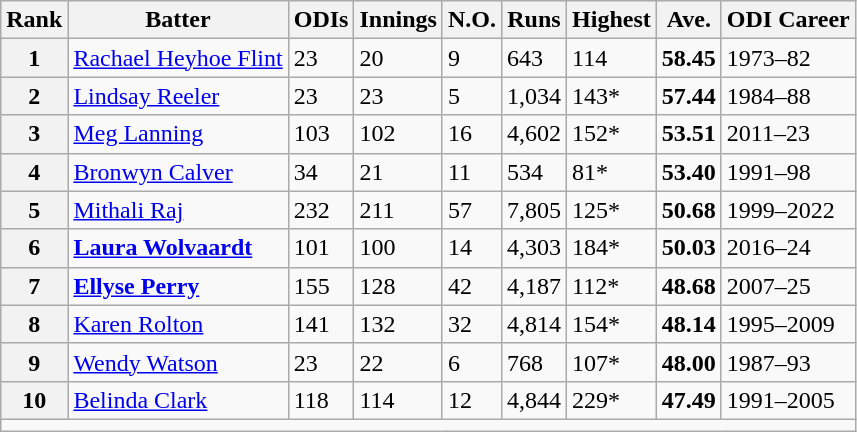<table class="wikitable sortable">
<tr>
<th>Rank</th>
<th>Batter</th>
<th>ODIs</th>
<th>Innings</th>
<th>N.O.</th>
<th>Runs</th>
<th>Highest</th>
<th>Ave.</th>
<th>ODI Career</th>
</tr>
<tr>
<th>1</th>
<td> <a href='#'>Rachael Heyhoe Flint</a></td>
<td>23</td>
<td>20</td>
<td>9</td>
<td>643</td>
<td>114</td>
<td><strong>58.45</strong></td>
<td>1973–82</td>
</tr>
<tr>
<th>2</th>
<td> <a href='#'>Lindsay Reeler</a></td>
<td>23</td>
<td>23</td>
<td>5</td>
<td>1,034</td>
<td>143*</td>
<td><strong>57.44</strong></td>
<td>1984–88</td>
</tr>
<tr>
<th>3</th>
<td> <a href='#'>Meg Lanning</a></td>
<td>103</td>
<td>102</td>
<td>16</td>
<td>4,602</td>
<td>152*</td>
<td><strong>53.51</strong></td>
<td>2011–23</td>
</tr>
<tr>
<th>4</th>
<td> <a href='#'>Bronwyn Calver</a></td>
<td>34</td>
<td>21</td>
<td>11</td>
<td>534</td>
<td>81*</td>
<td><strong>53.40</strong></td>
<td>1991–98</td>
</tr>
<tr>
<th>5</th>
<td> <a href='#'>Mithali Raj</a></td>
<td>232</td>
<td>211</td>
<td>57</td>
<td>7,805</td>
<td>125*</td>
<td><strong>50.68</strong></td>
<td>1999–2022</td>
</tr>
<tr>
<th>6</th>
<td> <strong><a href='#'>Laura Wolvaardt</a></strong></td>
<td>101</td>
<td>100</td>
<td>14</td>
<td>4,303</td>
<td>184*</td>
<td><strong>50.03</strong></td>
<td>2016–24</td>
</tr>
<tr>
<th>7</th>
<td> <strong><a href='#'>Ellyse Perry</a></strong></td>
<td>155</td>
<td>128</td>
<td>42</td>
<td>4,187</td>
<td>112*</td>
<td><strong>48.68</strong></td>
<td>2007–25</td>
</tr>
<tr>
<th>8</th>
<td> <a href='#'>Karen Rolton</a></td>
<td>141</td>
<td>132</td>
<td>32</td>
<td>4,814</td>
<td>154*</td>
<td><strong>48.14</strong></td>
<td>1995–2009</td>
</tr>
<tr>
<th>9</th>
<td> <a href='#'>Wendy Watson</a></td>
<td>23</td>
<td>22</td>
<td>6</td>
<td>768</td>
<td>107*</td>
<td><strong>48.00</strong></td>
<td>1987–93</td>
</tr>
<tr>
<th>10</th>
<td> <a href='#'>Belinda Clark</a></td>
<td>118</td>
<td>114</td>
<td>12</td>
<td>4,844</td>
<td>229*</td>
<td><strong>47.49</strong></td>
<td>1991–2005</td>
</tr>
<tr class=sortbottom>
<td colspan=9></td>
</tr>
</table>
